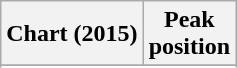<table class="wikitable sortable plainrowheaders">
<tr>
<th scope="col">Chart (2015)</th>
<th scope="col">Peak<br>position</th>
</tr>
<tr>
</tr>
<tr>
</tr>
<tr>
</tr>
</table>
